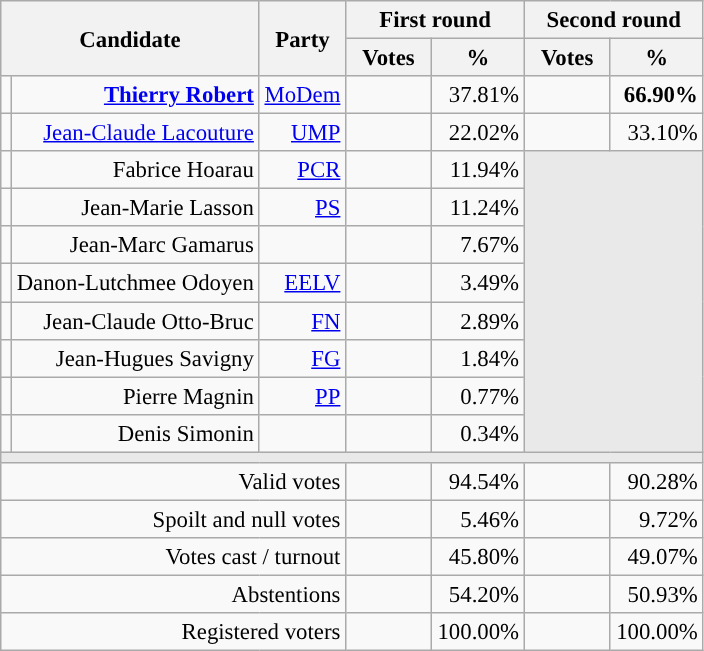<table class="wikitable" style="text-align:right;font-size:95%;">
<tr>
<th rowspan=2 colspan=2>Candidate</th>
<th rowspan=2 colspan=1>Party</th>
<th colspan=2>First round</th>
<th colspan=2>Second round</th>
</tr>
<tr>
<th style="width:50px;">Votes</th>
<th style="width:55px;">%</th>
<th style="width:50px;">Votes</th>
<th style="width:55px;">%</th>
</tr>
<tr>
<td style="color:inherit;background-color:"></td>
<td><strong><a href='#'>Thierry Robert</a></strong></td>
<td><a href='#'>MoDem</a></td>
<td></td>
<td>37.81%</td>
<td><strong></strong></td>
<td><strong>66.90%</strong></td>
</tr>
<tr>
<td style="color:inherit;background-color:"></td>
<td><a href='#'>Jean-Claude Lacouture</a></td>
<td><a href='#'>UMP</a></td>
<td></td>
<td>22.02%</td>
<td></td>
<td>33.10%</td>
</tr>
<tr>
<td style="color:inherit;background-color:"></td>
<td>Fabrice Hoarau</td>
<td><a href='#'>PCR</a></td>
<td></td>
<td>11.94%</td>
<td colspan=7 rowspan=8 style="background-color:#E9E9E9;"></td>
</tr>
<tr>
<td style="color:inherit;background-color:"></td>
<td>Jean-Marie Lasson</td>
<td><a href='#'>PS</a></td>
<td></td>
<td>11.24%</td>
</tr>
<tr>
<td style="background-color:;"></td>
<td>Jean-Marc Gamarus</td>
<td></td>
<td></td>
<td>7.67%</td>
</tr>
<tr>
<td style="color:inherit;background-color:"></td>
<td>Danon-Lutchmee Odoyen</td>
<td><a href='#'>EELV</a></td>
<td></td>
<td>3.49%</td>
</tr>
<tr>
<td style="color:inherit;background-color:"></td>
<td>Jean-Claude Otto-Bruc</td>
<td><a href='#'>FN</a></td>
<td></td>
<td>2.89%</td>
</tr>
<tr>
<td style="color:inherit;background-color:"></td>
<td>Jean-Hugues Savigny</td>
<td><a href='#'>FG</a></td>
<td></td>
<td>1.84%</td>
</tr>
<tr>
<td style="color:inherit;background-color:"></td>
<td>Pierre Magnin</td>
<td><a href='#'>PP</a></td>
<td></td>
<td>0.77%</td>
</tr>
<tr>
<td style="background-color:;"></td>
<td>Denis Simonin</td>
<td></td>
<td></td>
<td>0.34%</td>
</tr>
<tr>
<td colspan=7 style="background-color:#E9E9E9;"></td>
</tr>
<tr>
<td colspan=3>Valid votes</td>
<td></td>
<td>94.54%</td>
<td></td>
<td>90.28%</td>
</tr>
<tr>
<td colspan=3>Spoilt and null votes</td>
<td></td>
<td>5.46%</td>
<td></td>
<td>9.72%</td>
</tr>
<tr>
<td colspan=3>Votes cast / turnout</td>
<td></td>
<td>45.80%</td>
<td></td>
<td>49.07%</td>
</tr>
<tr>
<td colspan=3>Abstentions</td>
<td></td>
<td>54.20%</td>
<td></td>
<td>50.93%</td>
</tr>
<tr>
<td colspan=3>Registered voters</td>
<td></td>
<td>100.00%</td>
<td></td>
<td>100.00%</td>
</tr>
</table>
